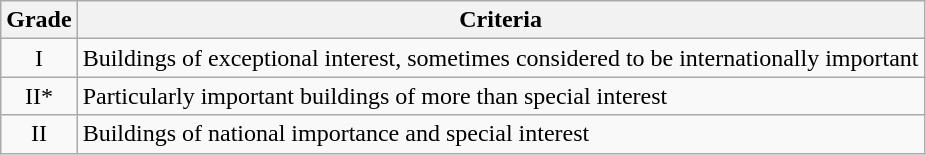<table class="wikitable">
<tr>
<th>Grade</th>
<th>Criteria</th>
</tr>
<tr>
<td align="center" >I</td>
<td>Buildings of exceptional interest, sometimes considered to be internationally important</td>
</tr>
<tr>
<td align="center" >II*</td>
<td>Particularly important buildings of more than special interest</td>
</tr>
<tr>
<td align="center" >II</td>
<td>Buildings of national importance and special interest</td>
</tr>
</table>
